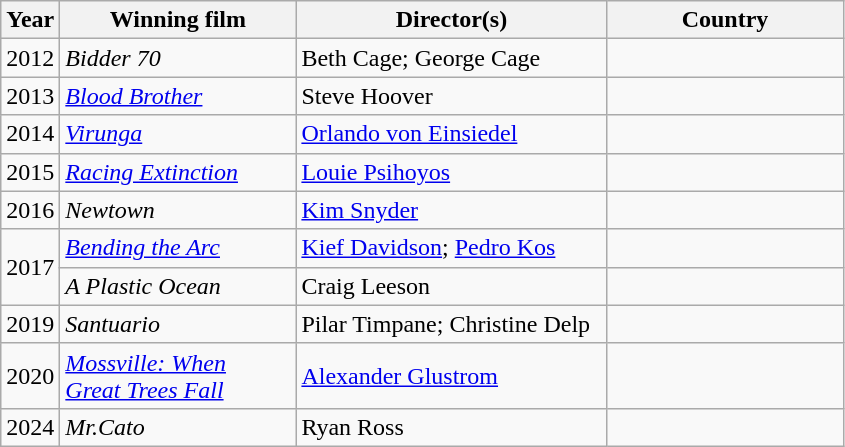<table class="wikitable">
<tr>
<th width="30px">Year</th>
<th width="150px">Winning film</th>
<th width="200px">Director(s)</th>
<th width="150px">Country</th>
</tr>
<tr>
<td>2012</td>
<td><em>Bidder 70</em></td>
<td>Beth Cage; George Cage</td>
<td></td>
</tr>
<tr>
<td>2013</td>
<td><em><a href='#'>Blood Brother</a></em></td>
<td>Steve Hoover</td>
<td></td>
</tr>
<tr>
<td>2014</td>
<td><em><a href='#'>Virunga</a></em></td>
<td><a href='#'>Orlando von Einsiedel</a></td>
<td></td>
</tr>
<tr>
<td>2015</td>
<td><em><a href='#'>Racing Extinction</a></em></td>
<td><a href='#'>Louie Psihoyos</a></td>
<td></td>
</tr>
<tr>
<td>2016</td>
<td><em>Newtown</em></td>
<td><a href='#'>Kim Snyder</a></td>
<td></td>
</tr>
<tr>
<td rowspan=2>2017</td>
<td><em><a href='#'>Bending the Arc</a></em></td>
<td><a href='#'>Kief Davidson</a>; <a href='#'>Pedro Kos</a></td>
<td></td>
</tr>
<tr>
<td><em>A Plastic Ocean</em></td>
<td>Craig Leeson</td>
<td></td>
</tr>
<tr>
<td>2019</td>
<td><em>Santuario</em></td>
<td>Pilar Timpane; Christine Delp</td>
<td></td>
</tr>
<tr>
<td>2020</td>
<td><em><a href='#'>Mossville: When<br>Great Trees Fall</a></em></td>
<td><a href='#'>Alexander Glustrom</a></td>
<td></td>
</tr>
<tr>
<td>2024</td>
<td><em>Mr.Cato</em></td>
<td>Ryan Ross</td>
<td></td>
</tr>
</table>
